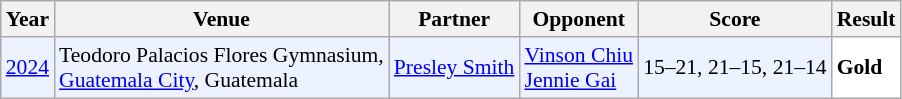<table class="sortable wikitable" style="font-size: 90%;">
<tr>
<th>Year</th>
<th>Venue</th>
<th>Partner</th>
<th>Opponent</th>
<th>Score</th>
<th>Result</th>
</tr>
<tr style="background:#ECF2FF">
<td align="center"><a href='#'>2024</a></td>
<td align="left">Teodoro Palacios Flores Gymnasium,<br><a href='#'>Guatemala City</a>, Guatemala</td>
<td align="left"> <a href='#'>Presley Smith</a></td>
<td align="left"> <a href='#'>Vinson Chiu</a><br> <a href='#'>Jennie Gai</a></td>
<td align="left">15–21, 21–15, 21–14</td>
<td style="text-align:left; background:white"> <strong>Gold</strong></td>
</tr>
</table>
